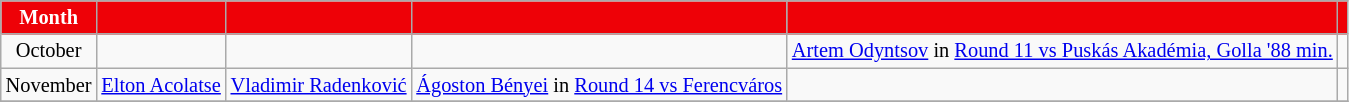<table class="wikitable" style="text-align:center; font-size:85%;">
<tr>
<th style="background-color:#ee0107; color:#ffffff;">Month</th>
<th style="background-color:#ee0107; color:#ffffff;"></th>
<th style="background-color:#ee0107; color:#ffffff;"></th>
<th style="background-color:#ee0107; color:#ffffff;"></th>
<th style="background-color:#ee0107; color:#ffffff;"></th>
<th style="background-color:#ee0107; color:#ffffff;" class="unsortable"></th>
</tr>
<tr>
<td>October</td>
<td></td>
<td></td>
<td></td>
<td><a href='#'>Artem Odyntsov</a> in <a href='#'>Round 11 vs Puskás Akadémia, Golla '88 min.</a></td>
<td></td>
</tr>
<tr>
<td>November</td>
<td><a href='#'>Elton Acolatse</a></td>
<td><a href='#'>Vladimir Radenković</a></td>
<td><a href='#'>Ágoston Bényei</a> in <a href='#'>Round 14 vs Ferencváros</a></td>
<td></td>
<td></td>
</tr>
<tr>
</tr>
</table>
